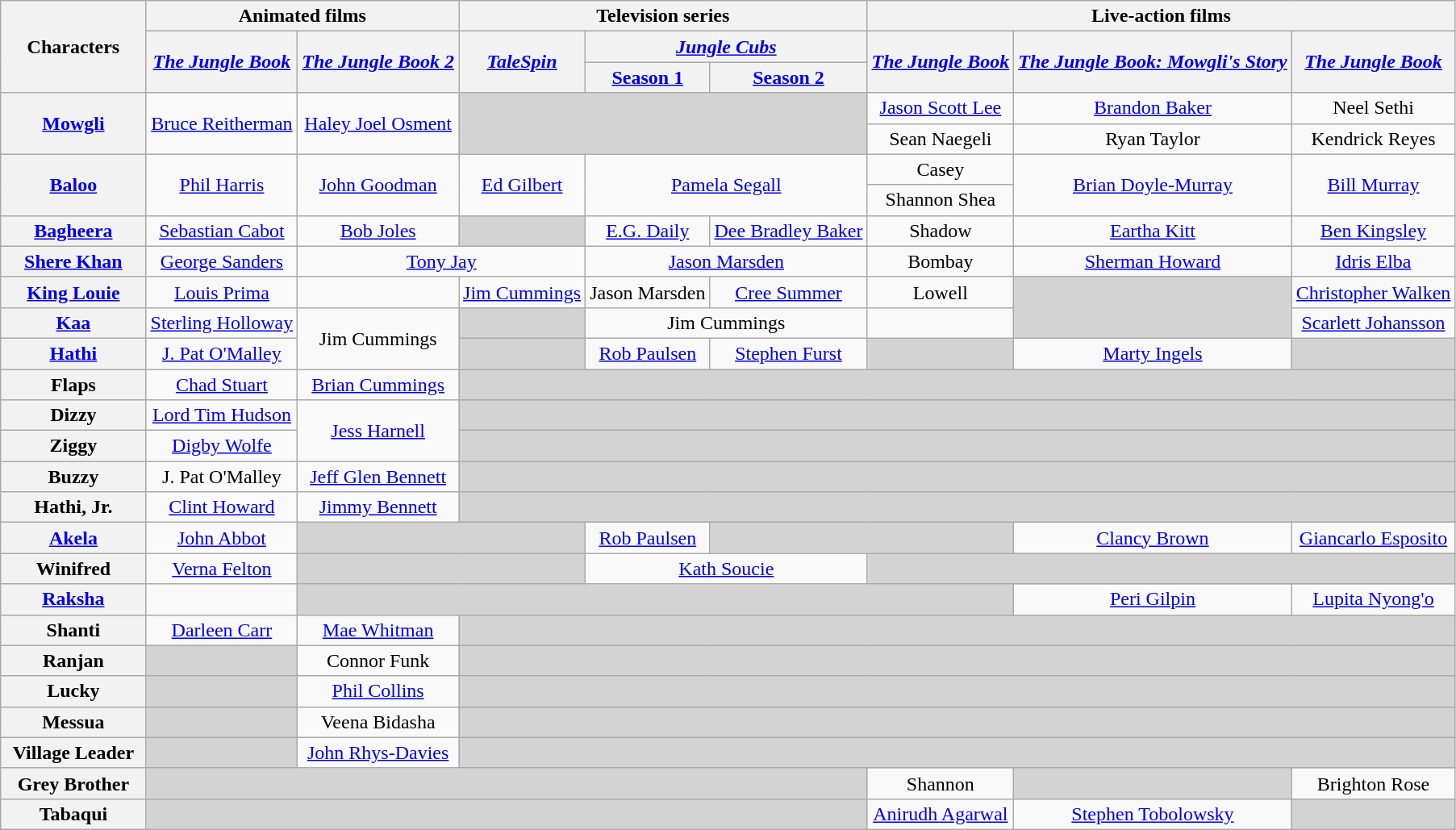<table class="wikitable" style="text-align:center;">
<tr>
<th rowspan="3" style="width:10%;">Characters</th>
<th colspan="2">Animated films</th>
<th colspan="3">Television series</th>
<th colspan="3">Live-action films</th>
</tr>
<tr>
<th rowspan="2"><em><a href='#'>The Jungle Book</a></em></th>
<th rowspan="2"><em><a href='#'>The Jungle Book 2</a></em></th>
<th rowspan="2"><em><a href='#'>TaleSpin</a></em></th>
<th colspan="2"><em><a href='#'>Jungle Cubs</a></em></th>
<th rowspan="2"><em><a href='#'>The Jungle Book</a></em></th>
<th rowspan="2"><em><a href='#'>The Jungle Book: Mowgli's Story</a></em></th>
<th rowspan="2"><em><a href='#'>The Jungle Book</a></em></th>
</tr>
<tr>
<th><a href='#'>Season 1</a></th>
<th><a href='#'>Season 2</a></th>
</tr>
<tr>
<th rowspan="2"><a href='#'>Mowgli</a></th>
<td rowspan="2"><a href='#'>Bruce Reitherman</a></td>
<td rowspan="2"><a href='#'>Haley Joel Osment</a></td>
<td rowspan="2" colspan="3" style="background:#d3d3d3;"></td>
<td><a href='#'>Jason Scott Lee</a></td>
<td><a href='#'>Brandon Baker</a></td>
<td>Neel Sethi</td>
</tr>
<tr>
<td>Sean Naegeli</td>
<td>Ryan Taylor</td>
<td>Kendrick Reyes</td>
</tr>
<tr>
<th rowspan="2"><a href='#'>Baloo</a></th>
<td rowspan="2"><a href='#'>Phil Harris</a></td>
<td rowspan="2"><a href='#'>John Goodman</a></td>
<td rowspan="2"><a href='#'>Ed Gilbert</a></td>
<td rowspan="2" colspan="2"><a href='#'>Pamela Segall</a></td>
<td>Casey</td>
<td rowspan="2"><a href='#'>Brian Doyle-Murray</a></td>
<td rowspan="2"><a href='#'>Bill Murray</a></td>
</tr>
<tr>
<td>Shannon Shea</td>
</tr>
<tr>
<th><a href='#'>Bagheera</a></th>
<td><a href='#'>Sebastian Cabot</a></td>
<td><a href='#'>Bob Joles</a></td>
<td style="background:#d3d3d3;"></td>
<td><a href='#'>E.G. Daily</a></td>
<td><a href='#'>Dee Bradley Baker</a></td>
<td>Shadow</td>
<td><a href='#'>Eartha Kitt</a></td>
<td><a href='#'>Ben Kingsley</a></td>
</tr>
<tr>
<th><a href='#'>Shere Khan</a></th>
<td><a href='#'>George Sanders</a></td>
<td colspan="2"><a href='#'>Tony Jay</a></td>
<td colspan="2"><a href='#'>Jason Marsden</a></td>
<td>Bombay</td>
<td><a href='#'>Sherman Howard</a></td>
<td><a href='#'>Idris Elba</a></td>
</tr>
<tr>
<th><a href='#'>King Louie</a></th>
<td><a href='#'>Louis Prima</a></td>
<td></td>
<td><a href='#'>Jim Cummings</a></td>
<td>Jason Marsden</td>
<td><a href='#'>Cree Summer</a></td>
<td>Lowell</td>
<td rowspan="2" style="background:#d3d3d3;"></td>
<td><a href='#'>Christopher Walken</a></td>
</tr>
<tr>
<th><a href='#'>Kaa</a></th>
<td><a href='#'>Sterling Holloway</a></td>
<td rowspan="2">Jim Cummings</td>
<td style="background:#d3d3d3;"></td>
<td colspan="2">Jim Cummings</td>
<td></td>
<td><a href='#'>Scarlett Johansson</a></td>
</tr>
<tr>
<th><a href='#'>Hathi</a></th>
<td><a href='#'>J. Pat O'Malley</a></td>
<td style="background:#d3d3d3;"></td>
<td><a href='#'>Rob Paulsen</a></td>
<td><a href='#'>Stephen Furst</a></td>
<td style="background:#d3d3d3;"></td>
<td><a href='#'>Marty Ingels</a></td>
<td style="background:#d3d3d3;"></td>
</tr>
<tr>
<th>Flaps</th>
<td><a href='#'>Chad Stuart</a></td>
<td><a href='#'>Brian Cummings</a></td>
<td colspan="6" style="background:#d3d3d3;"></td>
</tr>
<tr>
<th>Dizzy</th>
<td><a href='#'>Lord Tim Hudson</a></td>
<td rowspan="2"><a href='#'>Jess Harnell</a></td>
<td colspan="6" style="background:#d3d3d3;"></td>
</tr>
<tr>
<th>Ziggy</th>
<td><a href='#'>Digby Wolfe</a></td>
<td colspan="6" style="background:#d3d3d3;"></td>
</tr>
<tr>
<th>Buzzy</th>
<td>J. Pat O'Malley</td>
<td><a href='#'>Jeff Glen Bennett</a></td>
<td colspan="6" style="background:#d3d3d3;"></td>
</tr>
<tr>
<th>Hathi, Jr.</th>
<td><a href='#'>Clint Howard</a></td>
<td><a href='#'>Jimmy Bennett</a></td>
<td colspan="6" style="background:#d3d3d3;"></td>
</tr>
<tr>
<th><a href='#'>Akela</a></th>
<td><a href='#'>John Abbot</a></td>
<td colspan="2" style="background:#d3d3d3;"></td>
<td><a href='#'>Rob Paulsen</a></td>
<td colspan="2" style="background:#d3d3d3;"></td>
<td><a href='#'>Clancy Brown</a></td>
<td><a href='#'>Giancarlo Esposito</a></td>
</tr>
<tr>
<th>Winifred</th>
<td><a href='#'>Verna Felton</a></td>
<td colspan="2" style="background:#d3d3d3;"></td>
<td colspan="2"><a href='#'>Kath Soucie</a></td>
<td colspan="4" style="background:#d3d3d3;"></td>
</tr>
<tr>
<th><a href='#'>Raksha</a></th>
<td></td>
<td colspan="5" style="background:#d3d3d3;"></td>
<td><a href='#'>Peri Gilpin</a></td>
<td><a href='#'>Lupita Nyong'o</a></td>
</tr>
<tr>
<th>Shanti</th>
<td><a href='#'>Darleen Carr</a></td>
<td><a href='#'>Mae Whitman</a></td>
<td colspan="6" style="background:#d3d3d3;"></td>
</tr>
<tr>
<th>Ranjan</th>
<td style="background:#d3d3d3;"></td>
<td>Connor Funk</td>
<td colspan="6" style="background:#d3d3d3;"></td>
</tr>
<tr>
<th>Lucky</th>
<td style="background:#d3d3d3;"></td>
<td><a href='#'>Phil Collins</a></td>
<td colspan="6" style="background:#d3d3d3;"></td>
</tr>
<tr>
<th>Messua</th>
<td style="background:#d3d3d3;"></td>
<td>Veena Bidasha</td>
<td colspan="6" style="background:#d3d3d3;"></td>
</tr>
<tr>
<th>Village Leader</th>
<td style="background:#d3d3d3;"></td>
<td><a href='#'>John Rhys-Davies</a></td>
<td colspan="6" style="background:#d3d3d3;"></td>
</tr>
<tr>
<th>Grey Brother</th>
<td colspan="5" style="background:#d3d3d3;"></td>
<td>Shannon</td>
<td style="background:#d3d3d3;"></td>
<td>Brighton Rose</td>
</tr>
<tr>
<th>Tabaqui</th>
<td colspan="5" style="background:#d3d3d3;"></td>
<td><a href='#'>Anirudh Agarwal</a></td>
<td><a href='#'>Stephen Tobolowsky</a></td>
<td style="background:#d3d3d3;"></td>
</tr>
</table>
